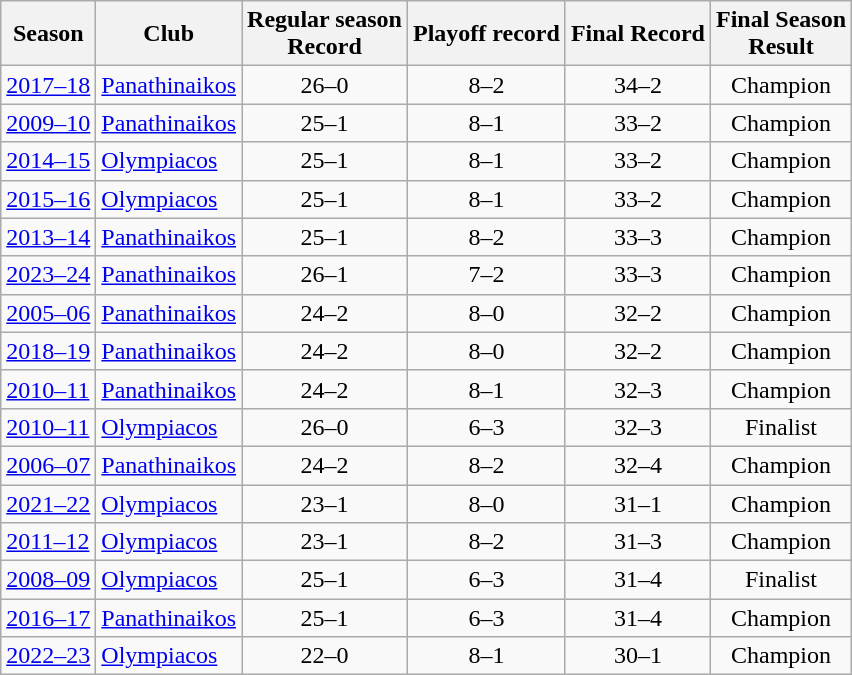<table class="wikitable">
<tr>
<th>Season</th>
<th>Club</th>
<th>Regular season<br>Record</th>
<th>Playoff record</th>
<th>Final Record</th>
<th>Final Season<br>Result</th>
</tr>
<tr>
<td><a href='#'>2017–18</a></td>
<td><a href='#'>Panathinaikos</a></td>
<td style="text-align:center">26–0</td>
<td style="text-align:center">8–2</td>
<td style="text-align:center">34–2</td>
<td style="text-align:center">Champion</td>
</tr>
<tr>
<td><a href='#'>2009–10</a></td>
<td><a href='#'>Panathinaikos</a></td>
<td style="text-align:center">25–1</td>
<td style="text-align:center">8–1</td>
<td style="text-align:center">33–2</td>
<td style="text-align:center">Champion</td>
</tr>
<tr>
<td><a href='#'>2014–15</a></td>
<td><a href='#'>Olympiacos</a></td>
<td style="text-align:center">25–1</td>
<td style="text-align:center">8–1</td>
<td style="text-align:center">33–2</td>
<td style="text-align:center">Champion</td>
</tr>
<tr>
<td><a href='#'>2015–16</a></td>
<td><a href='#'>Olympiacos</a></td>
<td style="text-align:center">25–1</td>
<td style="text-align:center">8–1</td>
<td style="text-align:center">33–2</td>
<td style="text-align:center">Champion</td>
</tr>
<tr>
<td><a href='#'>2013–14</a></td>
<td><a href='#'>Panathinaikos</a></td>
<td style="text-align:center">25–1</td>
<td style="text-align:center">8–2</td>
<td style="text-align:center">33–3</td>
<td style="text-align:center">Champion</td>
</tr>
<tr>
<td><a href='#'>2023–24</a></td>
<td><a href='#'>Panathinaikos</a></td>
<td style="text-align:center">26–1</td>
<td style="text-align:center">7–2</td>
<td style="text-align:center">33–3</td>
<td style="text-align:center">Champion</td>
</tr>
<tr>
<td><a href='#'>2005–06</a></td>
<td><a href='#'>Panathinaikos</a></td>
<td style="text-align:center">24–2</td>
<td style="text-align:center">8–0</td>
<td style="text-align:center">32–2</td>
<td style="text-align:center">Champion</td>
</tr>
<tr>
<td><a href='#'>2018–19</a></td>
<td><a href='#'>Panathinaikos</a></td>
<td style="text-align:center">24–2</td>
<td style="text-align:center">8–0</td>
<td style="text-align:center">32–2</td>
<td style="text-align:center">Champion</td>
</tr>
<tr>
<td><a href='#'>2010–11</a></td>
<td><a href='#'>Panathinaikos</a></td>
<td style="text-align:center">24–2</td>
<td style="text-align:center">8–1</td>
<td style="text-align:center">32–3</td>
<td style="text-align:center">Champion</td>
</tr>
<tr>
<td><a href='#'>2010–11</a></td>
<td><a href='#'>Olympiacos</a></td>
<td style="text-align:center">26–0</td>
<td style="text-align:center">6–3</td>
<td style="text-align:center">32–3</td>
<td style="text-align:center">Finalist</td>
</tr>
<tr>
<td><a href='#'>2006–07</a></td>
<td><a href='#'>Panathinaikos</a></td>
<td style="text-align:center">24–2</td>
<td style="text-align:center">8–2</td>
<td style="text-align:center">32–4</td>
<td style="text-align:center">Champion</td>
</tr>
<tr>
<td><a href='#'>2021–22</a></td>
<td><a href='#'>Olympiacos</a></td>
<td style="text-align:center">23–1</td>
<td style="text-align:center">8–0</td>
<td style="text-align:center">31–1</td>
<td style="text-align:center">Champion</td>
</tr>
<tr>
<td><a href='#'>2011–12</a></td>
<td><a href='#'>Olympiacos</a></td>
<td style="text-align:center">23–1</td>
<td style="text-align:center">8–2</td>
<td style="text-align:center">31–3</td>
<td style="text-align:center">Champion</td>
</tr>
<tr>
<td><a href='#'>2008–09</a></td>
<td><a href='#'>Olympiacos</a></td>
<td style="text-align:center">25–1</td>
<td style="text-align:center">6–3</td>
<td style="text-align:center">31–4</td>
<td style="text-align:center">Finalist</td>
</tr>
<tr>
<td><a href='#'>2016–17</a></td>
<td><a href='#'>Panathinaikos</a></td>
<td style="text-align:center">25–1</td>
<td style="text-align:center">6–3</td>
<td style="text-align:center">31–4</td>
<td style="text-align:center">Champion</td>
</tr>
<tr>
<td><a href='#'>2022–23</a></td>
<td><a href='#'>Olympiacos</a></td>
<td style="text-align:center">22–0</td>
<td style="text-align:center">8–1</td>
<td style="text-align:center">30–1</td>
<td style="text-align:center">Champion</td>
</tr>
</table>
